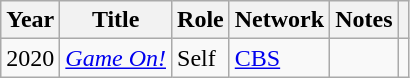<table class="wikitable sortable">
<tr>
<th>Year</th>
<th>Title</th>
<th>Role</th>
<th>Network</th>
<th>Notes</th>
<th></th>
</tr>
<tr>
<td>2020</td>
<td><em><a href='#'>Game On!</a></em></td>
<td>Self</td>
<td><a href='#'>CBS</a></td>
<td></td>
<td></td>
</tr>
</table>
